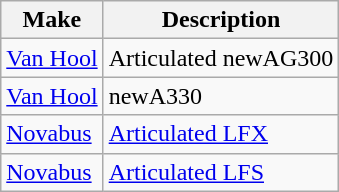<table class="wikitable">
<tr>
<th>Make</th>
<th>Description</th>
</tr>
<tr>
<td><a href='#'>Van Hool</a></td>
<td>Articulated newAG300</td>
</tr>
<tr>
<td><a href='#'>Van Hool</a></td>
<td>newA330</td>
</tr>
<tr>
<td><a href='#'>Novabus</a></td>
<td><a href='#'>Articulated LFX</a></td>
</tr>
<tr>
<td><a href='#'>Novabus</a></td>
<td><a href='#'>Articulated LFS</a></td>
</tr>
</table>
